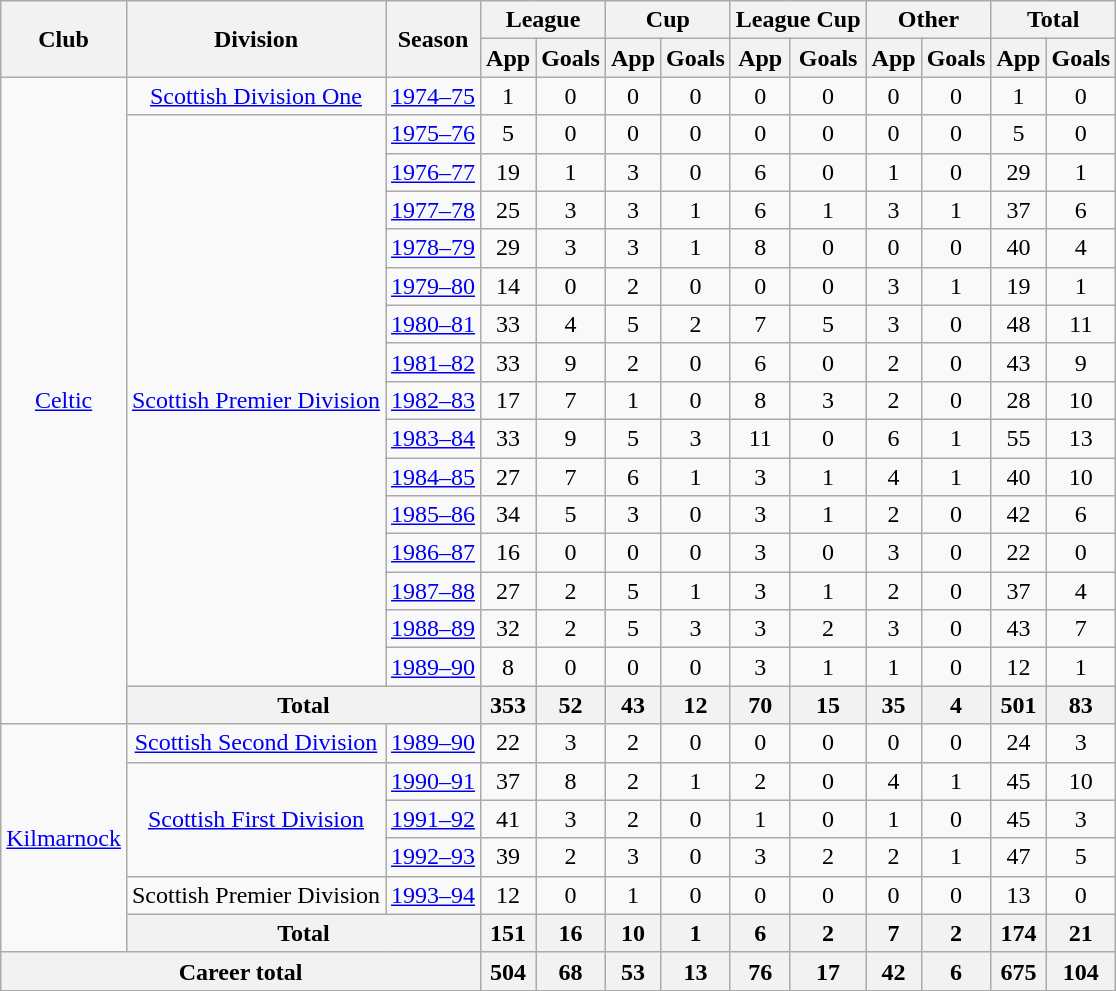<table class="wikitable" style="text-align:center">
<tr>
<th rowspan="2">Club</th>
<th rowspan="2">Division</th>
<th rowspan="2">Season</th>
<th colspan="2">League</th>
<th colspan="2">Cup</th>
<th colspan="2">League Cup</th>
<th colspan="2">Other</th>
<th colspan="2">Total</th>
</tr>
<tr>
<th>App</th>
<th>Goals</th>
<th>App</th>
<th>Goals</th>
<th>App</th>
<th>Goals</th>
<th>App</th>
<th>Goals</th>
<th>App</th>
<th>Goals</th>
</tr>
<tr>
<td rowspan="17"><a href='#'>Celtic</a></td>
<td><a href='#'>Scottish Division One</a></td>
<td><a href='#'>1974–75</a></td>
<td>1</td>
<td>0</td>
<td>0</td>
<td>0</td>
<td>0</td>
<td>0</td>
<td>0</td>
<td>0</td>
<td>1</td>
<td>0</td>
</tr>
<tr>
<td rowspan="15"><a href='#'>Scottish Premier Division</a></td>
<td><a href='#'>1975–76</a></td>
<td>5</td>
<td>0</td>
<td>0</td>
<td>0</td>
<td>0</td>
<td>0</td>
<td>0</td>
<td>0</td>
<td>5</td>
<td>0</td>
</tr>
<tr>
<td><a href='#'>1976–77</a></td>
<td>19</td>
<td>1</td>
<td>3</td>
<td>0</td>
<td>6</td>
<td>0</td>
<td>1</td>
<td>0</td>
<td>29</td>
<td>1</td>
</tr>
<tr>
<td><a href='#'>1977–78</a></td>
<td>25</td>
<td>3</td>
<td>3</td>
<td>1</td>
<td>6</td>
<td>1</td>
<td>3</td>
<td>1</td>
<td>37</td>
<td>6</td>
</tr>
<tr>
<td><a href='#'>1978–79</a></td>
<td>29</td>
<td>3</td>
<td>3</td>
<td>1</td>
<td>8</td>
<td>0</td>
<td>0</td>
<td>0</td>
<td>40</td>
<td>4</td>
</tr>
<tr>
<td><a href='#'>1979–80</a></td>
<td>14</td>
<td>0</td>
<td>2</td>
<td>0</td>
<td>0</td>
<td>0</td>
<td>3</td>
<td>1</td>
<td>19</td>
<td>1</td>
</tr>
<tr>
<td><a href='#'>1980–81</a></td>
<td>33</td>
<td>4</td>
<td>5</td>
<td>2</td>
<td>7</td>
<td>5</td>
<td>3</td>
<td>0</td>
<td>48</td>
<td>11</td>
</tr>
<tr>
<td><a href='#'>1981–82</a></td>
<td>33</td>
<td>9</td>
<td>2</td>
<td>0</td>
<td>6</td>
<td>0</td>
<td>2</td>
<td>0</td>
<td>43</td>
<td>9</td>
</tr>
<tr>
<td><a href='#'>1982–83</a></td>
<td>17</td>
<td>7</td>
<td>1</td>
<td>0</td>
<td>8</td>
<td>3</td>
<td>2</td>
<td>0</td>
<td>28</td>
<td>10</td>
</tr>
<tr>
<td><a href='#'>1983–84</a></td>
<td>33</td>
<td>9</td>
<td>5</td>
<td>3</td>
<td>11</td>
<td>0</td>
<td>6</td>
<td>1</td>
<td>55</td>
<td>13</td>
</tr>
<tr>
<td><a href='#'>1984–85</a></td>
<td>27</td>
<td>7</td>
<td>6</td>
<td>1</td>
<td>3</td>
<td>1</td>
<td>4</td>
<td>1</td>
<td>40</td>
<td>10</td>
</tr>
<tr>
<td><a href='#'>1985–86</a></td>
<td>34</td>
<td>5</td>
<td>3</td>
<td>0</td>
<td>3</td>
<td>1</td>
<td>2</td>
<td>0</td>
<td>42</td>
<td>6</td>
</tr>
<tr>
<td><a href='#'>1986–87</a></td>
<td>16</td>
<td>0</td>
<td>0</td>
<td>0</td>
<td>3</td>
<td>0</td>
<td>3</td>
<td>0</td>
<td>22</td>
<td>0</td>
</tr>
<tr>
<td><a href='#'>1987–88</a></td>
<td>27</td>
<td>2</td>
<td>5</td>
<td>1</td>
<td>3</td>
<td>1</td>
<td>2</td>
<td>0</td>
<td>37</td>
<td>4</td>
</tr>
<tr>
<td><a href='#'>1988–89</a></td>
<td>32</td>
<td>2</td>
<td>5</td>
<td>3</td>
<td>3</td>
<td>2</td>
<td>3</td>
<td>0</td>
<td>43</td>
<td>7</td>
</tr>
<tr>
<td><a href='#'>1989–90</a></td>
<td>8</td>
<td>0</td>
<td>0</td>
<td>0</td>
<td>3</td>
<td>1</td>
<td>1</td>
<td>0</td>
<td>12</td>
<td>1</td>
</tr>
<tr>
<th colspan="2">Total</th>
<th>353</th>
<th>52</th>
<th>43</th>
<th>12</th>
<th>70</th>
<th>15</th>
<th>35</th>
<th>4</th>
<th>501</th>
<th>83</th>
</tr>
<tr>
<td rowspan="6"><a href='#'>Kilmarnock</a></td>
<td><a href='#'>Scottish Second Division</a></td>
<td><a href='#'>1989–90</a></td>
<td>22</td>
<td>3</td>
<td>2</td>
<td>0</td>
<td>0</td>
<td>0</td>
<td>0</td>
<td>0</td>
<td>24</td>
<td>3</td>
</tr>
<tr>
<td rowspan="3"><a href='#'>Scottish First Division</a></td>
<td><a href='#'>1990–91</a></td>
<td>37</td>
<td>8</td>
<td>2</td>
<td>1</td>
<td>2</td>
<td>0</td>
<td>4</td>
<td>1</td>
<td>45</td>
<td>10</td>
</tr>
<tr>
<td><a href='#'>1991–92</a></td>
<td>41</td>
<td>3</td>
<td>2</td>
<td>0</td>
<td>1</td>
<td>0</td>
<td>1</td>
<td>0</td>
<td>45</td>
<td>3</td>
</tr>
<tr>
<td><a href='#'>1992–93</a></td>
<td>39</td>
<td>2</td>
<td>3</td>
<td>0</td>
<td>3</td>
<td>2</td>
<td>2</td>
<td>1</td>
<td>47</td>
<td>5</td>
</tr>
<tr>
<td>Scottish Premier Division</td>
<td><a href='#'>1993–94</a></td>
<td>12</td>
<td>0</td>
<td>1</td>
<td>0</td>
<td>0</td>
<td>0</td>
<td>0</td>
<td>0</td>
<td>13</td>
<td>0</td>
</tr>
<tr>
<th colspan="2">Total</th>
<th>151</th>
<th>16</th>
<th>10</th>
<th>1</th>
<th>6</th>
<th>2</th>
<th>7</th>
<th>2</th>
<th>174</th>
<th>21</th>
</tr>
<tr>
<th colspan="3">Career total</th>
<th>504</th>
<th>68</th>
<th>53</th>
<th>13</th>
<th>76</th>
<th>17</th>
<th>42</th>
<th>6</th>
<th>675</th>
<th>104</th>
</tr>
<tr>
</tr>
</table>
